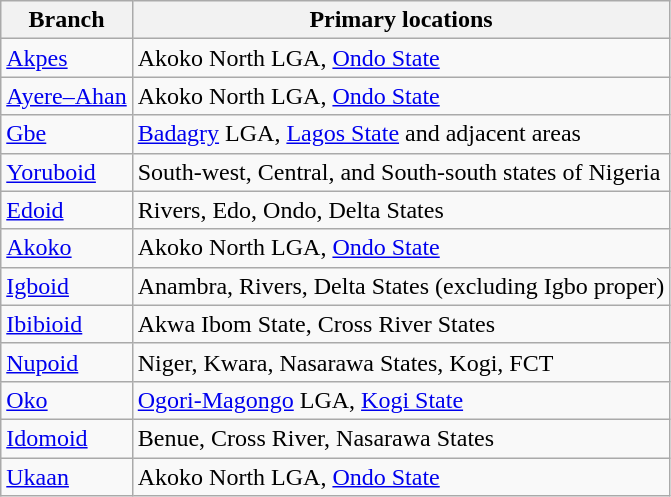<table class="wikitable">
<tr>
<th>Branch</th>
<th>Primary locations</th>
</tr>
<tr>
<td><a href='#'>Akpes</a></td>
<td>Akoko North LGA, <a href='#'>Ondo State</a></td>
</tr>
<tr>
<td><a href='#'>Ayere–Ahan</a></td>
<td>Akoko North LGA, <a href='#'>Ondo State</a></td>
</tr>
<tr>
<td><a href='#'>Gbe</a></td>
<td><a href='#'>Badagry</a> LGA, <a href='#'>Lagos State</a> and adjacent areas</td>
</tr>
<tr>
<td><a href='#'>Yoruboid</a></td>
<td>South-west, Central, and South-south states of Nigeria</td>
</tr>
<tr>
<td><a href='#'>Edoid</a></td>
<td>Rivers, Edo, Ondo, Delta States</td>
</tr>
<tr>
<td><a href='#'>Akoko</a></td>
<td>Akoko North LGA, <a href='#'>Ondo State</a></td>
</tr>
<tr>
<td><a href='#'>Igboid</a></td>
<td>Anambra, Rivers, Delta States (excluding Igbo proper)</td>
</tr>
<tr>
<td><a href='#'>Ibibioid</a></td>
<td>Akwa Ibom State, Cross River States</td>
</tr>
<tr>
<td><a href='#'>Nupoid</a></td>
<td>Niger, Kwara, Nasarawa States, Kogi, FCT</td>
</tr>
<tr>
<td><a href='#'>Oko</a></td>
<td><a href='#'>Ogori-Magongo</a> LGA, <a href='#'>Kogi State</a></td>
</tr>
<tr>
<td><a href='#'>Idomoid</a></td>
<td>Benue, Cross River, Nasarawa States</td>
</tr>
<tr>
<td><a href='#'>Ukaan</a></td>
<td>Akoko North LGA, <a href='#'>Ondo State</a></td>
</tr>
</table>
